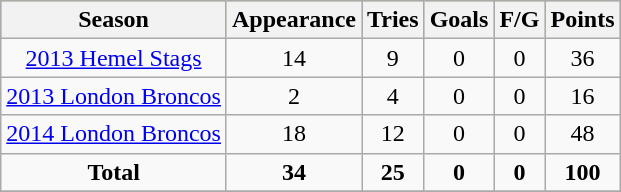<table class="wikitable" style="text-align:center;">
<tr bgcolor=#bdb76b>
<th>Season</th>
<th>Appearance</th>
<th>Tries</th>
<th>Goals</th>
<th>F/G</th>
<th>Points</th>
</tr>
<tr>
<td><a href='#'>2013 Hemel Stags</a></td>
<td>14</td>
<td>9</td>
<td>0</td>
<td>0</td>
<td>36</td>
</tr>
<tr>
<td><a href='#'>2013 London Broncos</a></td>
<td>2</td>
<td>4</td>
<td>0</td>
<td>0</td>
<td>16</td>
</tr>
<tr>
<td><a href='#'>2014 London Broncos</a></td>
<td>18</td>
<td>12</td>
<td>0</td>
<td>0</td>
<td>48</td>
</tr>
<tr>
<td><strong>Total</strong></td>
<td><strong>34</strong></td>
<td><strong>25</strong></td>
<td><strong>0</strong></td>
<td><strong>0</strong></td>
<td><strong>100</strong></td>
</tr>
<tr>
</tr>
</table>
